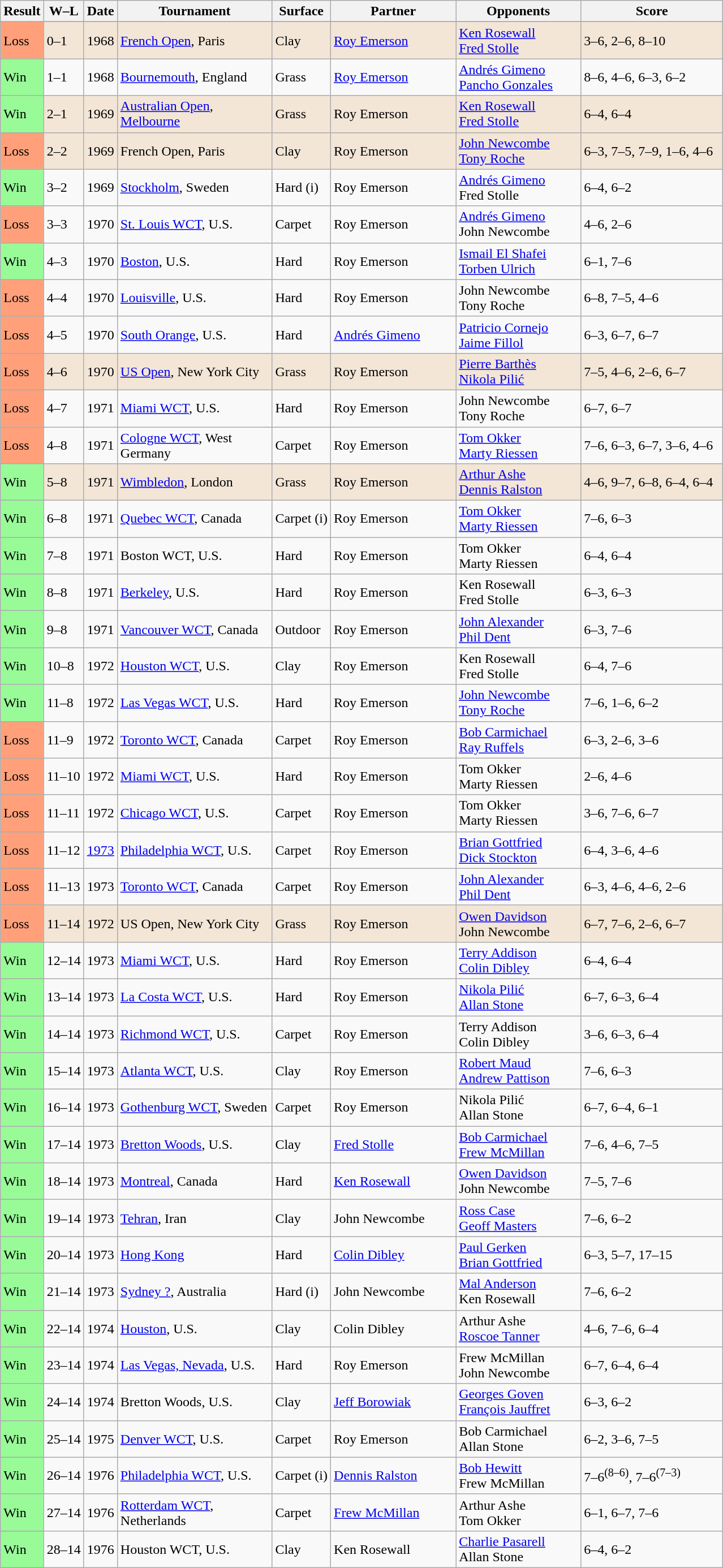<table class="sortable wikitable">
<tr>
<th>Result</th>
<th style="width:40px" class="unsortable">W–L</th>
<th>Date</th>
<th style="width:175px">Tournament</th>
<th>Surface</th>
<th style="width:140px">Partner</th>
<th style="width:140px">Opponents</th>
<th style="width:160px" class="unsortable">Score</th>
</tr>
<tr>
</tr>
<tr>
</tr>
<tr style="background:#f3e6d7;">
<td style="background:#ffa07a;">Loss</td>
<td>0–1</td>
<td>1968</td>
<td><a href='#'>French Open</a>, Paris</td>
<td>Clay</td>
<td> <a href='#'>Roy Emerson</a></td>
<td> <a href='#'>Ken Rosewall</a> <br>  <a href='#'>Fred Stolle</a></td>
<td>3–6, 2–6, 8–10</td>
</tr>
<tr>
<td style="background:#98fb98;">Win</td>
<td>1–1</td>
<td>1968</td>
<td><a href='#'>Bournemouth</a>, England</td>
<td>Grass</td>
<td> <a href='#'>Roy Emerson</a></td>
<td> <a href='#'>Andrés Gimeno</a> <br>  <a href='#'>Pancho Gonzales</a></td>
<td>8–6, 4–6, 6–3, 6–2</td>
</tr>
<tr style="background:#f3e6d7;">
<td style="background:#98fb98;">Win</td>
<td>2–1</td>
<td>1969</td>
<td><a href='#'>Australian Open</a>, <a href='#'>Melbourne</a></td>
<td>Grass</td>
<td> Roy Emerson</td>
<td> <a href='#'>Ken Rosewall</a> <br>  <a href='#'>Fred Stolle</a></td>
<td>6–4, 6–4</td>
</tr>
<tr style="background:#f3e6d7;">
<td style="background:#ffa07a;">Loss</td>
<td>2–2</td>
<td>1969</td>
<td>French Open, Paris</td>
<td>Clay</td>
<td> Roy Emerson</td>
<td> <a href='#'>John Newcombe</a> <br>  <a href='#'>Tony Roche</a></td>
<td>6–3, 7–5, 7–9, 1–6, 4–6</td>
</tr>
<tr>
<td style="background:#98fb98;">Win</td>
<td>3–2</td>
<td>1969</td>
<td><a href='#'>Stockholm</a>, Sweden</td>
<td>Hard (i)</td>
<td> Roy Emerson</td>
<td> <a href='#'>Andrés Gimeno</a> <br>  Fred Stolle</td>
<td>6–4, 6–2</td>
</tr>
<tr>
<td style="background:#ffa07a;">Loss</td>
<td>3–3</td>
<td>1970</td>
<td><a href='#'>St. Louis WCT</a>, U.S.</td>
<td>Carpet</td>
<td> Roy Emerson</td>
<td> <a href='#'>Andrés Gimeno</a> <br>  John Newcombe</td>
<td>4–6, 2–6</td>
</tr>
<tr>
<td style="background:#98fb98;">Win</td>
<td>4–3</td>
<td>1970</td>
<td><a href='#'>Boston</a>, U.S.</td>
<td>Hard</td>
<td> Roy Emerson</td>
<td> <a href='#'>Ismail El Shafei</a> <br>  <a href='#'>Torben Ulrich</a></td>
<td>6–1, 7–6</td>
</tr>
<tr>
<td style="background:#ffa07a;">Loss</td>
<td>4–4</td>
<td>1970</td>
<td><a href='#'>Louisville</a>, U.S.</td>
<td>Hard</td>
<td> Roy Emerson</td>
<td> John Newcombe <br>  Tony Roche</td>
<td>6–8, 7–5, 4–6</td>
</tr>
<tr>
<td style="background:#ffa07a;">Loss</td>
<td>4–5</td>
<td>1970</td>
<td><a href='#'>South Orange</a>, U.S.</td>
<td>Hard</td>
<td> <a href='#'>Andrés Gimeno</a></td>
<td> <a href='#'>Patricio Cornejo</a> <br>  <a href='#'>Jaime Fillol</a></td>
<td>6–3, 6–7, 6–7</td>
</tr>
<tr style="background:#f3e6d7;">
<td style="background:#ffa07a;">Loss</td>
<td>4–6</td>
<td>1970</td>
<td><a href='#'>US Open</a>, New York City</td>
<td>Grass</td>
<td> Roy Emerson</td>
<td> <a href='#'>Pierre Barthès</a> <br>  <a href='#'>Nikola Pilić</a></td>
<td>7–5, 4–6, 2–6, 6–7</td>
</tr>
<tr>
<td style="background:#ffa07a;">Loss</td>
<td>4–7</td>
<td>1971</td>
<td><a href='#'>Miami WCT</a>, U.S.</td>
<td>Hard</td>
<td> Roy Emerson</td>
<td> John Newcombe <br>  Tony Roche</td>
<td>6–7, 6–7</td>
</tr>
<tr>
<td style="background:#ffa07a;">Loss</td>
<td>4–8</td>
<td>1971</td>
<td><a href='#'>Cologne WCT</a>, West Germany</td>
<td>Carpet</td>
<td> Roy Emerson</td>
<td> <a href='#'>Tom Okker</a> <br>  <a href='#'>Marty Riessen</a></td>
<td>7–6, 6–3, 6–7, 3–6, 4–6</td>
</tr>
<tr style="background:#f3e6d7;">
<td style="background:#98fb98;">Win</td>
<td>5–8</td>
<td>1971</td>
<td><a href='#'>Wimbledon</a>, London</td>
<td>Grass</td>
<td> Roy Emerson</td>
<td> <a href='#'>Arthur Ashe</a> <br>  <a href='#'>Dennis Ralston</a></td>
<td>4–6, 9–7, 6–8, 6–4, 6–4</td>
</tr>
<tr>
<td style="background:#98fb98;">Win</td>
<td>6–8</td>
<td>1971</td>
<td><a href='#'>Quebec WCT</a>, Canada</td>
<td>Carpet (i)</td>
<td> Roy Emerson</td>
<td> <a href='#'>Tom Okker</a> <br>  <a href='#'>Marty Riessen</a></td>
<td>7–6, 6–3</td>
</tr>
<tr>
<td style="background:#98fb98;">Win</td>
<td>7–8</td>
<td>1971</td>
<td>Boston WCT, U.S.</td>
<td>Hard</td>
<td> Roy Emerson</td>
<td> Tom Okker <br>  Marty Riessen</td>
<td>6–4, 6–4</td>
</tr>
<tr>
<td style="background:#98fb98;">Win</td>
<td>8–8</td>
<td>1971</td>
<td><a href='#'>Berkeley</a>, U.S.</td>
<td>Hard</td>
<td> Roy Emerson</td>
<td> Ken Rosewall <br>  Fred Stolle</td>
<td>6–3, 6–3</td>
</tr>
<tr>
<td style="background:#98fb98;">Win</td>
<td>9–8</td>
<td>1971</td>
<td><a href='#'>Vancouver WCT</a>, Canada</td>
<td>Outdoor</td>
<td> Roy Emerson</td>
<td> <a href='#'>John Alexander</a> <br>  <a href='#'>Phil Dent</a></td>
<td>6–3, 7–6</td>
</tr>
<tr>
<td style="background:#98fb98;">Win</td>
<td>10–8</td>
<td>1972</td>
<td><a href='#'>Houston WCT</a>, U.S.</td>
<td>Clay</td>
<td> Roy Emerson</td>
<td> Ken Rosewall <br>  Fred Stolle</td>
<td>6–4, 7–6</td>
</tr>
<tr>
<td style="background:#98fb98;">Win</td>
<td>11–8</td>
<td>1972</td>
<td><a href='#'>Las Vegas WCT</a>, U.S.</td>
<td>Hard</td>
<td> Roy Emerson</td>
<td> <a href='#'>John Newcombe</a> <br>  <a href='#'>Tony Roche</a></td>
<td>7–6, 1–6, 6–2</td>
</tr>
<tr>
<td style="background:#ffa07a;">Loss</td>
<td>11–9</td>
<td>1972</td>
<td><a href='#'>Toronto WCT</a>, Canada</td>
<td>Carpet</td>
<td> Roy Emerson</td>
<td> <a href='#'>Bob Carmichael</a> <br>  <a href='#'>Ray Ruffels</a></td>
<td>6–3, 2–6, 3–6</td>
</tr>
<tr>
<td style="background:#ffa07a;">Loss</td>
<td>11–10</td>
<td>1972</td>
<td><a href='#'>Miami WCT</a>, U.S.</td>
<td>Hard</td>
<td> Roy Emerson</td>
<td> Tom Okker <br>  Marty Riessen</td>
<td>2–6, 4–6</td>
</tr>
<tr>
<td style="background:#ffa07a;">Loss</td>
<td>11–11</td>
<td>1972</td>
<td><a href='#'>Chicago WCT</a>, U.S.</td>
<td>Carpet</td>
<td> Roy Emerson</td>
<td> Tom Okker <br>  Marty Riessen</td>
<td>3–6, 7–6, 6–7</td>
</tr>
<tr>
<td style="background:#ffa07a;">Loss</td>
<td>11–12</td>
<td><a href='#'>1973</a></td>
<td><a href='#'>Philadelphia WCT</a>, U.S.</td>
<td>Carpet</td>
<td> Roy Emerson</td>
<td> <a href='#'>Brian Gottfried</a> <br>  <a href='#'>Dick Stockton</a></td>
<td>6–4, 3–6, 4–6</td>
</tr>
<tr>
<td style="background:#ffa07a;">Loss</td>
<td>11–13</td>
<td>1973</td>
<td><a href='#'>Toronto WCT</a>, Canada</td>
<td>Carpet</td>
<td> Roy Emerson</td>
<td> <a href='#'>John Alexander</a> <br>  <a href='#'>Phil Dent</a></td>
<td>6–3, 4–6, 4–6, 2–6</td>
</tr>
<tr style="background:#f3e6d7;">
<td style="background:#ffa07a;">Loss</td>
<td>11–14</td>
<td>1972</td>
<td>US Open, New York City</td>
<td>Grass</td>
<td> Roy Emerson</td>
<td> <a href='#'>Owen Davidson</a> <br>  John Newcombe</td>
<td>6–7, 7–6, 2–6, 6–7</td>
</tr>
<tr>
<td style="background:#98fb98;">Win</td>
<td>12–14</td>
<td>1973</td>
<td><a href='#'>Miami WCT</a>, U.S.</td>
<td>Hard</td>
<td> Roy Emerson</td>
<td> <a href='#'>Terry Addison</a> <br>  <a href='#'>Colin Dibley</a></td>
<td>6–4, 6–4</td>
</tr>
<tr>
<td style="background:#98fb98;">Win</td>
<td>13–14</td>
<td>1973</td>
<td><a href='#'>La Costa WCT</a>, U.S.</td>
<td>Hard</td>
<td> Roy Emerson</td>
<td> <a href='#'>Nikola Pilić</a> <br>  <a href='#'>Allan Stone</a></td>
<td>6–7, 6–3, 6–4</td>
</tr>
<tr>
<td style="background:#98fb98;">Win</td>
<td>14–14</td>
<td>1973</td>
<td><a href='#'>Richmond WCT</a>, U.S.</td>
<td>Carpet</td>
<td> Roy Emerson</td>
<td> Terry Addison <br>  Colin Dibley</td>
<td>3–6, 6–3, 6–4</td>
</tr>
<tr>
<td style="background:#98fb98;">Win</td>
<td>15–14</td>
<td>1973</td>
<td><a href='#'>Atlanta WCT</a>, U.S.</td>
<td>Clay</td>
<td> Roy Emerson</td>
<td> <a href='#'>Robert Maud</a> <br>  <a href='#'>Andrew Pattison</a></td>
<td>7–6, 6–3</td>
</tr>
<tr>
<td style="background:#98fb98;">Win</td>
<td>16–14</td>
<td>1973</td>
<td><a href='#'>Gothenburg WCT</a>, Sweden</td>
<td>Carpet</td>
<td> Roy Emerson</td>
<td> Nikola Pilić <br>  Allan Stone</td>
<td>6–7, 6–4, 6–1</td>
</tr>
<tr>
<td style="background:#98fb98;">Win</td>
<td>17–14</td>
<td>1973</td>
<td><a href='#'>Bretton Woods</a>, U.S.</td>
<td>Clay</td>
<td> <a href='#'>Fred Stolle</a></td>
<td> <a href='#'>Bob Carmichael</a> <br>  <a href='#'>Frew McMillan</a></td>
<td>7–6, 4–6, 7–5</td>
</tr>
<tr>
<td style="background:#98fb98;">Win</td>
<td>18–14</td>
<td>1973</td>
<td><a href='#'>Montreal</a>, Canada</td>
<td>Hard</td>
<td> <a href='#'>Ken Rosewall</a></td>
<td> <a href='#'>Owen Davidson</a> <br>  John Newcombe</td>
<td>7–5, 7–6</td>
</tr>
<tr>
<td style="background:#98fb98;">Win</td>
<td>19–14</td>
<td>1973</td>
<td><a href='#'>Tehran</a>, Iran</td>
<td>Clay</td>
<td> John Newcombe</td>
<td> <a href='#'>Ross Case</a> <br>  <a href='#'>Geoff Masters</a></td>
<td>7–6, 6–2</td>
</tr>
<tr>
<td style="background:#98fb98;">Win</td>
<td>20–14</td>
<td>1973</td>
<td><a href='#'>Hong Kong</a></td>
<td>Hard</td>
<td> <a href='#'>Colin Dibley</a></td>
<td> <a href='#'>Paul Gerken</a> <br>  <a href='#'>Brian Gottfried</a></td>
<td>6–3, 5–7, 17–15</td>
</tr>
<tr>
<td style="background:#98fb98;">Win</td>
<td>21–14</td>
<td>1973</td>
<td><a href='#'>Sydney ?</a>, Australia</td>
<td>Hard (i)</td>
<td> John Newcombe</td>
<td> <a href='#'>Mal Anderson</a> <br>  Ken Rosewall</td>
<td>7–6, 6–2</td>
</tr>
<tr>
<td style="background:#98fb98;">Win</td>
<td>22–14</td>
<td>1974</td>
<td><a href='#'>Houston</a>, U.S.</td>
<td>Clay</td>
<td> Colin Dibley</td>
<td> Arthur Ashe <br>  <a href='#'>Roscoe Tanner</a></td>
<td>4–6, 7–6, 6–4</td>
</tr>
<tr>
<td style="background:#98fb98;">Win</td>
<td>23–14</td>
<td>1974</td>
<td><a href='#'>Las Vegas, Nevada</a>, U.S.</td>
<td>Hard</td>
<td> Roy Emerson</td>
<td> Frew McMillan <br>  John Newcombe</td>
<td>6–7, 6–4, 6–4</td>
</tr>
<tr>
<td style="background:#98fb98;">Win</td>
<td>24–14</td>
<td>1974</td>
<td>Bretton Woods, U.S.</td>
<td>Clay</td>
<td> <a href='#'>Jeff Borowiak</a></td>
<td> <a href='#'>Georges Goven</a> <br>  <a href='#'>François Jauffret</a></td>
<td>6–3, 6–2</td>
</tr>
<tr>
<td style="background:#98fb98;">Win</td>
<td>25–14</td>
<td>1975</td>
<td><a href='#'>Denver WCT</a>, U.S.</td>
<td>Carpet</td>
<td> Roy Emerson</td>
<td> Bob Carmichael <br>  Allan Stone</td>
<td>6–2, 3–6, 7–5</td>
</tr>
<tr>
<td style="background:#98fb98;">Win</td>
<td>26–14</td>
<td>1976</td>
<td><a href='#'>Philadelphia WCT</a>, U.S.</td>
<td>Carpet (i)</td>
<td> <a href='#'>Dennis Ralston</a></td>
<td> <a href='#'>Bob Hewitt</a> <br>  Frew McMillan</td>
<td>7–6<sup>(8–6)</sup>, 7–6<sup>(7–3)</sup></td>
</tr>
<tr>
<td style="background:#98fb98;">Win</td>
<td>27–14</td>
<td>1976</td>
<td><a href='#'>Rotterdam WCT</a>, Netherlands</td>
<td>Carpet</td>
<td> <a href='#'>Frew McMillan</a></td>
<td> Arthur Ashe <br>  Tom Okker</td>
<td>6–1, 6–7, 7–6</td>
</tr>
<tr>
<td style="background:#98fb98;">Win</td>
<td>28–14</td>
<td>1976</td>
<td>Houston WCT, U.S.</td>
<td>Clay</td>
<td> Ken Rosewall</td>
<td> <a href='#'>Charlie Pasarell</a> <br>  Allan Stone</td>
<td>6–4, 6–2</td>
</tr>
</table>
